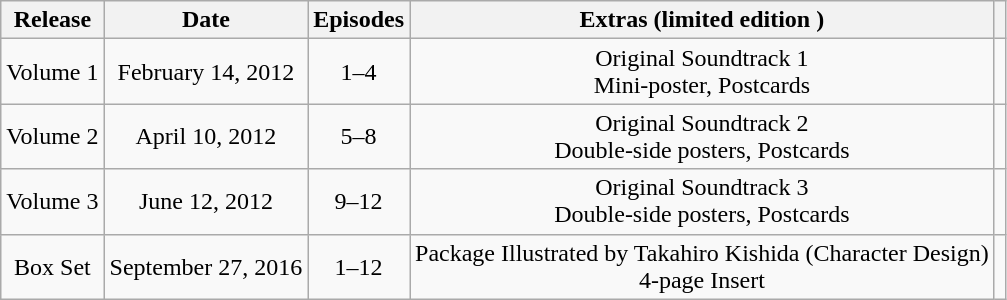<table class="wikitable">
<tr>
<th>Release</th>
<th>Date</th>
<th>Episodes</th>
<th>Extras (limited edition )</th>
<th></th>
</tr>
<tr>
<td align=center>Volume 1</td>
<td align=center>February 14, 2012</td>
<td align=center>1–4</td>
<td align=center>Original Soundtrack  1<br>Mini-poster, Postcards</td>
<td align=center></td>
</tr>
<tr>
<td align=center>Volume 2</td>
<td align=center>April 10, 2012</td>
<td align=center>5–8</td>
<td align=center>Original Soundtrack  2<br>Double-side posters, Postcards</td>
<td align=center></td>
</tr>
<tr>
<td align=center>Volume 3</td>
<td align=center>June 12, 2012</td>
<td align=center>9–12</td>
<td align=center>Original Soundtrack  3<br>Double-side posters, Postcards</td>
<td align=center></td>
</tr>
<tr>
<td align=center>Box Set</td>
<td align=center>September 27, 2016</td>
<td align=center>1–12</td>
<td align=center>Package Illustrated by Takahiro Kishida (Character Design)<br>4-page Insert</td>
<td align=center></td>
</tr>
</table>
